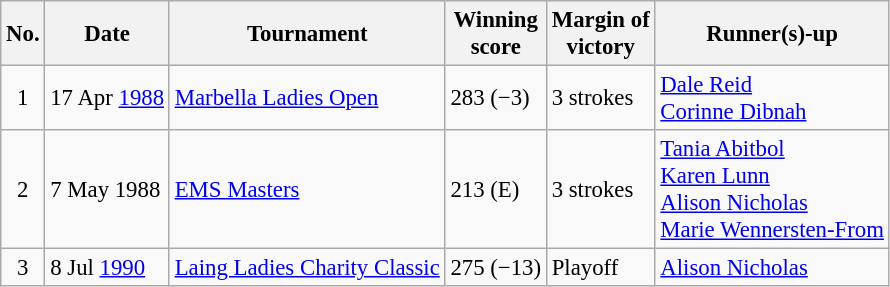<table class="wikitable" style="font-size:95%;">
<tr>
<th>No.</th>
<th>Date</th>
<th>Tournament</th>
<th>Winning<br>score</th>
<th>Margin of<br>victory</th>
<th>Runner(s)-up</th>
</tr>
<tr>
<td align=center>1</td>
<td>17 Apr <a href='#'>1988</a></td>
<td><a href='#'>Marbella Ladies Open</a></td>
<td>283 (−3)</td>
<td>3 strokes</td>
<td> <a href='#'>Dale Reid</a><br> <a href='#'>Corinne Dibnah</a></td>
</tr>
<tr>
<td align=center>2</td>
<td>7 May 1988</td>
<td><a href='#'>EMS Masters</a></td>
<td>213 (E)</td>
<td>3 strokes</td>
<td> <a href='#'>Tania Abitbol</a><br> <a href='#'>Karen Lunn</a><br> <a href='#'>Alison Nicholas</a><br>  <a href='#'>Marie Wennersten-From</a></td>
</tr>
<tr>
<td align=center>3</td>
<td>8 Jul <a href='#'>1990</a></td>
<td><a href='#'>Laing Ladies Charity Classic</a></td>
<td>275 (−13)</td>
<td>Playoff</td>
<td> <a href='#'>Alison Nicholas</a></td>
</tr>
</table>
